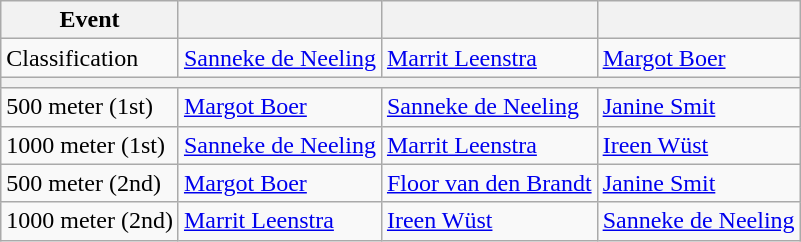<table class="wikitable">
<tr>
<th>Event</th>
<th></th>
<th></th>
<th></th>
</tr>
<tr>
<td>Classification</td>
<td><a href='#'>Sanneke de Neeling</a></td>
<td><a href='#'>Marrit Leenstra</a></td>
<td><a href='#'>Margot Boer</a></td>
</tr>
<tr>
<th Colspan=4></th>
</tr>
<tr>
<td>500 meter (1st)</td>
<td><a href='#'>Margot Boer</a></td>
<td><a href='#'>Sanneke de Neeling</a></td>
<td><a href='#'>Janine Smit</a></td>
</tr>
<tr>
<td>1000 meter (1st)</td>
<td><a href='#'>Sanneke de Neeling</a></td>
<td><a href='#'>Marrit Leenstra</a></td>
<td><a href='#'>Ireen Wüst</a></td>
</tr>
<tr>
<td>500 meter (2nd)</td>
<td><a href='#'>Margot Boer</a></td>
<td><a href='#'>Floor van den Brandt</a></td>
<td><a href='#'>Janine Smit</a></td>
</tr>
<tr>
<td>1000 meter (2nd)</td>
<td><a href='#'>Marrit Leenstra</a></td>
<td><a href='#'>Ireen Wüst</a></td>
<td><a href='#'>Sanneke de Neeling</a></td>
</tr>
</table>
